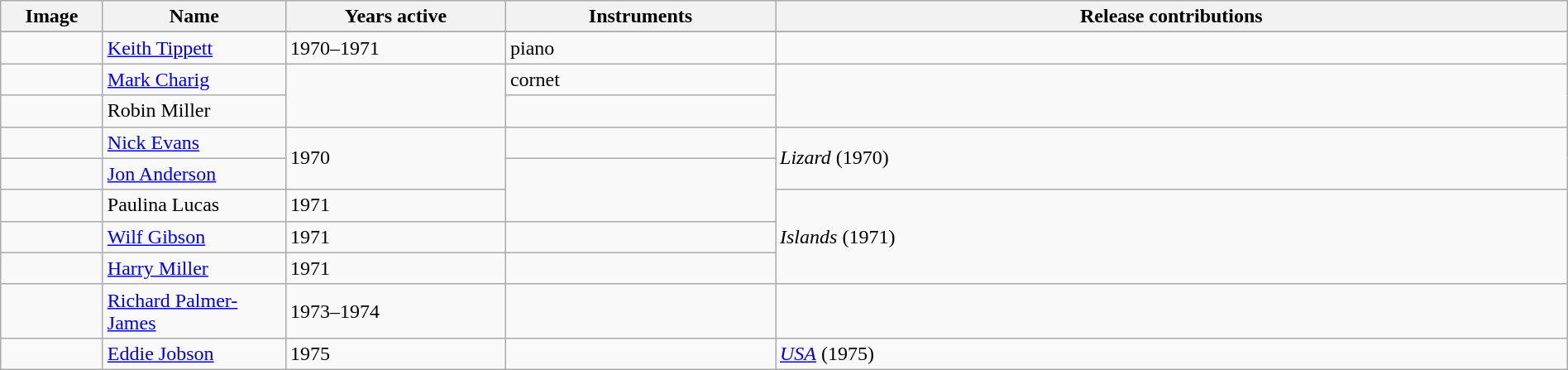<table class="wikitable" border="1" width="100%">
<tr>
<th width="75">Image</th>
<th width="140">Name</th>
<th width="170">Years active</th>
<th width="210">Instruments</th>
<th>Release contributions</th>
</tr>
<tr>
</tr>
<tr>
</tr>
<tr>
<td></td>
<td><a href='#'>Keith Tippett</a></td>
<td>1970–1971 </td>
<td>piano</td>
<td></td>
</tr>
<tr>
<td></td>
<td><a href='#'>Mark Charig</a></td>
<td rowspan="2"></td>
<td>cornet</td>
<td rowspan="2"></td>
</tr>
<tr>
<td></td>
<td>Robin Miller</td>
<td></td>
</tr>
<tr>
<td></td>
<td><a href='#'>Nick Evans</a></td>
<td rowspan="2">1970</td>
<td></td>
<td rowspan="2"><em>Lizard</em> (1970)</td>
</tr>
<tr>
<td></td>
<td><a href='#'>Jon Anderson</a></td>
<td rowspan="2"></td>
</tr>
<tr>
<td></td>
<td>Paulina Lucas</td>
<td>1971 </td>
<td rowspan="3"><em>Islands</em> (1971)</td>
</tr>
<tr>
<td></td>
<td><a href='#'>Wilf Gibson</a></td>
<td>1971 </td>
<td></td>
</tr>
<tr>
<td></td>
<td><a href='#'>Harry Miller</a></td>
<td>1971 </td>
<td></td>
</tr>
<tr>
<td></td>
<td><a href='#'>Richard Palmer-James</a></td>
<td>1973–1974</td>
<td></td>
<td></td>
</tr>
<tr>
<td></td>
<td><a href='#'>Eddie Jobson</a></td>
<td>1975</td>
<td></td>
<td><em><a href='#'>USA</a></em> (1975) </td>
</tr>
</table>
